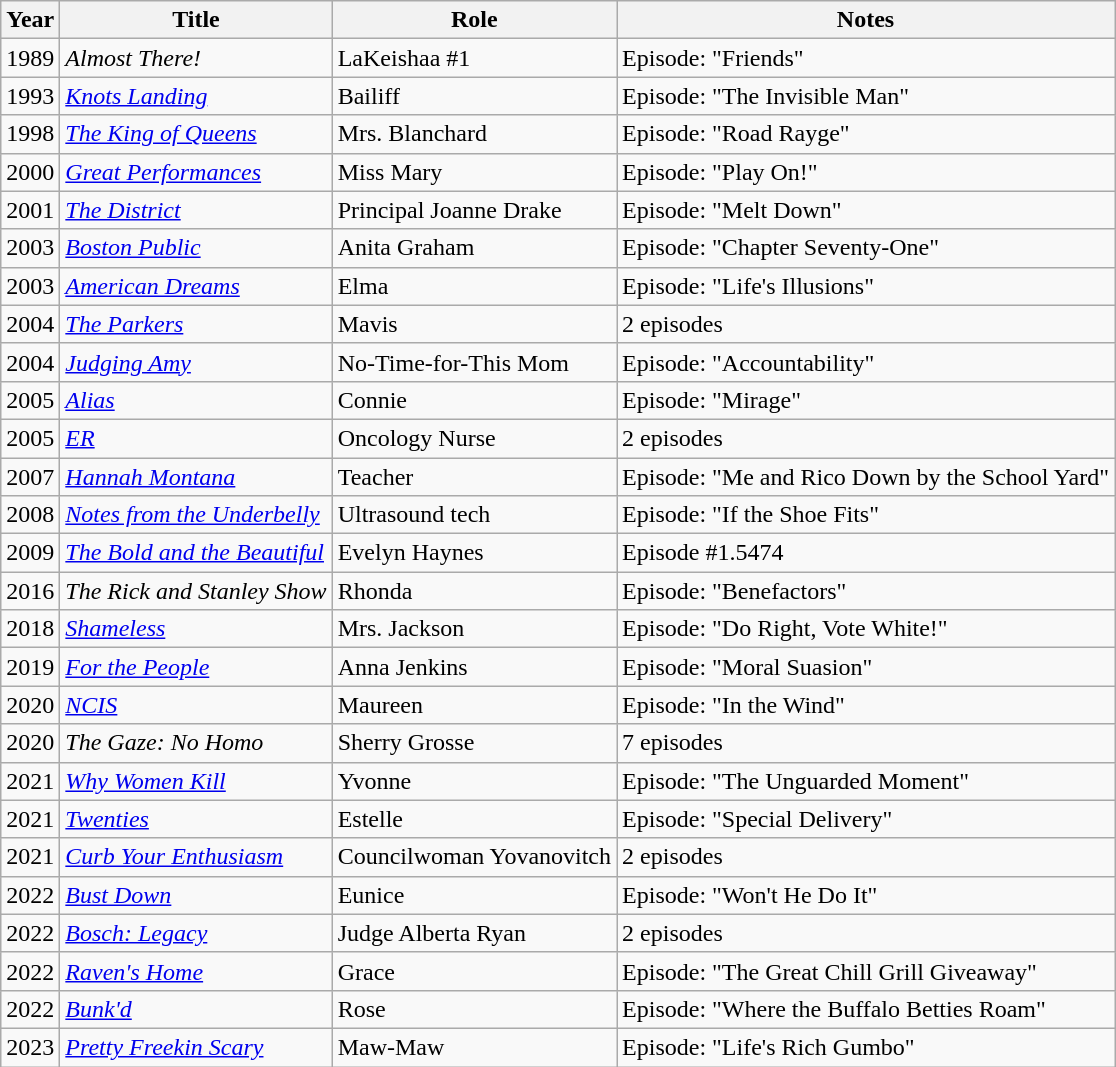<table class="wikitable sortable">
<tr>
<th>Year</th>
<th>Title</th>
<th>Role</th>
<th>Notes</th>
</tr>
<tr>
<td>1989</td>
<td><em>Almost There!</em></td>
<td>LaKeishaa #1</td>
<td>Episode: "Friends"</td>
</tr>
<tr>
<td>1993</td>
<td><em><a href='#'>Knots Landing</a></em></td>
<td>Bailiff</td>
<td>Episode: "The Invisible Man"</td>
</tr>
<tr>
<td>1998</td>
<td><em><a href='#'>The King of Queens</a></em></td>
<td>Mrs. Blanchard</td>
<td>Episode: "Road Rayge"</td>
</tr>
<tr>
<td>2000</td>
<td><em><a href='#'>Great Performances</a></em></td>
<td>Miss Mary</td>
<td>Episode: "Play On!"</td>
</tr>
<tr>
<td>2001</td>
<td><em><a href='#'>The District</a></em></td>
<td>Principal Joanne Drake</td>
<td>Episode: "Melt Down"</td>
</tr>
<tr>
<td>2003</td>
<td><em><a href='#'>Boston Public</a></em></td>
<td>Anita Graham</td>
<td>Episode: "Chapter Seventy-One"</td>
</tr>
<tr>
<td>2003</td>
<td><em><a href='#'>American Dreams</a></em></td>
<td>Elma</td>
<td>Episode: "Life's Illusions"</td>
</tr>
<tr>
<td>2004</td>
<td><em><a href='#'>The Parkers</a></em></td>
<td>Mavis</td>
<td>2 episodes</td>
</tr>
<tr>
<td>2004</td>
<td><em><a href='#'>Judging Amy</a></em></td>
<td>No-Time-for-This Mom</td>
<td>Episode: "Accountability"</td>
</tr>
<tr>
<td>2005</td>
<td><a href='#'><em>Alias</em></a></td>
<td>Connie</td>
<td>Episode: "Mirage"</td>
</tr>
<tr>
<td>2005</td>
<td><a href='#'><em>ER</em></a></td>
<td>Oncology Nurse</td>
<td>2 episodes</td>
</tr>
<tr>
<td>2007</td>
<td><em><a href='#'>Hannah Montana</a></em></td>
<td>Teacher</td>
<td>Episode: "Me and Rico Down by the School Yard"</td>
</tr>
<tr>
<td>2008</td>
<td><em><a href='#'>Notes from the Underbelly</a></em></td>
<td>Ultrasound tech</td>
<td>Episode: "If the Shoe Fits"</td>
</tr>
<tr>
<td>2009</td>
<td><em><a href='#'>The Bold and the Beautiful</a></em></td>
<td>Evelyn Haynes</td>
<td>Episode #1.5474</td>
</tr>
<tr>
<td>2016</td>
<td><em>The Rick and Stanley Show</em></td>
<td>Rhonda</td>
<td>Episode: "Benefactors"</td>
</tr>
<tr>
<td>2018</td>
<td><a href='#'><em>Shameless</em></a></td>
<td>Mrs. Jackson</td>
<td>Episode: "Do Right, Vote White!"</td>
</tr>
<tr>
<td>2019</td>
<td><a href='#'><em>For the People</em></a></td>
<td>Anna Jenkins</td>
<td>Episode: "Moral Suasion"</td>
</tr>
<tr>
<td>2020</td>
<td><a href='#'><em>NCIS</em></a></td>
<td>Maureen</td>
<td>Episode: "In the Wind"</td>
</tr>
<tr>
<td>2020</td>
<td><em>The Gaze: No Homo</em></td>
<td>Sherry Grosse</td>
<td>7 episodes</td>
</tr>
<tr>
<td>2021</td>
<td><em><a href='#'>Why Women Kill</a></em></td>
<td>Yvonne</td>
<td>Episode: "The Unguarded Moment"</td>
</tr>
<tr>
<td>2021</td>
<td><a href='#'><em>Twenties</em></a></td>
<td>Estelle</td>
<td>Episode: "Special Delivery"</td>
</tr>
<tr>
<td>2021</td>
<td><em><a href='#'>Curb Your Enthusiasm</a></em></td>
<td>Councilwoman Yovanovitch</td>
<td>2 episodes</td>
</tr>
<tr>
<td>2022</td>
<td><em><a href='#'>Bust Down</a></em></td>
<td>Eunice</td>
<td>Episode: "Won't He Do It"</td>
</tr>
<tr>
<td>2022</td>
<td><em><a href='#'>Bosch: Legacy</a></em></td>
<td>Judge Alberta Ryan</td>
<td>2 episodes</td>
</tr>
<tr>
<td>2022</td>
<td><em><a href='#'>Raven's Home</a></em></td>
<td>Grace</td>
<td>Episode: "The Great Chill Grill Giveaway"</td>
</tr>
<tr>
<td>2022</td>
<td><em><a href='#'>Bunk'd</a></em></td>
<td>Rose</td>
<td>Episode: "Where the Buffalo Betties Roam"</td>
</tr>
<tr>
<td>2023</td>
<td><em><a href='#'>Pretty Freekin Scary</a></em></td>
<td>Maw-Maw</td>
<td>Episode: "Life's Rich Gumbo"</td>
</tr>
</table>
